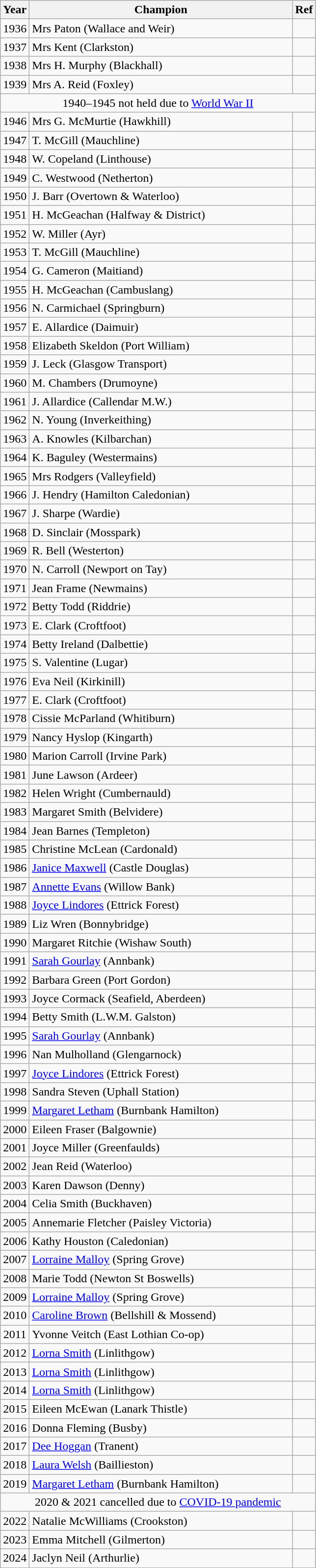<table class="wikitable">
<tr>
<th width="30">Year</th>
<th width="350">Champion</th>
<th width="20">Ref</th>
</tr>
<tr>
<td align=center>1936</td>
<td>Mrs Paton (Wallace and Weir)</td>
<td></td>
</tr>
<tr>
<td align=center>1937</td>
<td>Mrs Kent (Clarkston)</td>
<td></td>
</tr>
<tr>
<td align=center>1938</td>
<td>Mrs H. Murphy (Blackhall)</td>
<td></td>
</tr>
<tr>
<td align=center>1939</td>
<td>Mrs A. Reid (Foxley)</td>
<td></td>
</tr>
<tr align=center>
<td colspan=3>1940–1945 not held due to <a href='#'>World War II</a></td>
</tr>
<tr>
<td align=center>1946</td>
<td>Mrs G. McMurtie (Hawkhill)</td>
<td></td>
</tr>
<tr>
<td align=center>1947</td>
<td>T. McGill (Mauchline)</td>
<td></td>
</tr>
<tr>
<td align=center>1948</td>
<td>W. Copeland (Linthouse)</td>
<td></td>
</tr>
<tr>
<td align=center>1949</td>
<td>C. Westwood (Netherton)</td>
<td></td>
</tr>
<tr>
<td align=center>1950</td>
<td>J. Barr (Overtown & Waterloo)</td>
<td></td>
</tr>
<tr>
<td align=center>1951</td>
<td>H. McGeachan (Halfway & District)</td>
<td></td>
</tr>
<tr>
<td align=center>1952</td>
<td>W. Miller (Ayr)</td>
<td></td>
</tr>
<tr>
<td align=center>1953</td>
<td>T. McGill (Mauchline)</td>
<td></td>
</tr>
<tr>
<td align=center>1954</td>
<td>G. Cameron (Maitiand)</td>
<td></td>
</tr>
<tr>
<td align=center>1955</td>
<td>H. McGeachan (Cambuslang)</td>
<td></td>
</tr>
<tr>
<td align=center>1956</td>
<td>N. Carmichael (Springburn)</td>
<td></td>
</tr>
<tr>
<td align=center>1957</td>
<td>E. Allardice (Daimuir)</td>
<td></td>
</tr>
<tr>
<td align=center>1958</td>
<td>Elizabeth Skeldon (Port William)</td>
<td></td>
</tr>
<tr>
<td align=center>1959</td>
<td>J. Leck (Glasgow Transport)</td>
<td></td>
</tr>
<tr>
<td align=center>1960</td>
<td>M. Chambers (Drumoyne)</td>
<td></td>
</tr>
<tr>
<td align=center>1961</td>
<td>J. Allardice (Callendar M.W.)</td>
<td></td>
</tr>
<tr>
<td align=center>1962</td>
<td>N. Young (Inverkeithing)</td>
<td></td>
</tr>
<tr>
<td align=center>1963</td>
<td>A. Knowles (Kilbarchan)</td>
<td></td>
</tr>
<tr>
<td align=center>1964</td>
<td>K. Baguley (Westermains)</td>
<td></td>
</tr>
<tr>
<td align=center>1965</td>
<td>Mrs Rodgers (Valleyfield)</td>
<td></td>
</tr>
<tr>
<td align=center>1966</td>
<td>J. Hendry (Hamilton Caledonian)</td>
<td></td>
</tr>
<tr>
<td align=center>1967</td>
<td>J. Sharpe (Wardie)</td>
<td></td>
</tr>
<tr>
<td align=center>1968</td>
<td>D. Sinclair (Mosspark)</td>
<td></td>
</tr>
<tr>
<td align=center>1969</td>
<td>R. Bell (Westerton)</td>
<td></td>
</tr>
<tr>
<td align=center>1970</td>
<td>N. Carroll (Newport on Tay)</td>
<td></td>
</tr>
<tr>
<td align=center>1971</td>
<td>Jean Frame (Newmains)</td>
<td></td>
</tr>
<tr>
<td align=center>1972</td>
<td>Betty Todd (Riddrie)</td>
<td></td>
</tr>
<tr>
<td align=center>1973</td>
<td>E. Clark (Croftfoot)</td>
<td></td>
</tr>
<tr>
<td align=center>1974</td>
<td>Betty Ireland (Dalbettie)</td>
<td></td>
</tr>
<tr>
<td align=center>1975</td>
<td>S. Valentine (Lugar)</td>
<td></td>
</tr>
<tr>
<td align=center>1976</td>
<td>Eva Neil (Kirkinill)</td>
<td></td>
</tr>
<tr>
<td align=center>1977</td>
<td>E. Clark (Croftfoot)</td>
<td></td>
</tr>
<tr>
<td align=center>1978</td>
<td>Cissie McParland (Whitiburn)</td>
<td></td>
</tr>
<tr>
<td align=center>1979</td>
<td>Nancy Hyslop (Kingarth)</td>
<td></td>
</tr>
<tr>
<td align=center>1980</td>
<td>Marion Carroll (Irvine Park)</td>
<td></td>
</tr>
<tr>
<td align=center>1981</td>
<td>June Lawson (Ardeer)</td>
<td></td>
</tr>
<tr>
<td align=center>1982</td>
<td>Helen Wright (Cumbernauld)</td>
<td></td>
</tr>
<tr>
<td align=center>1983</td>
<td>Margaret Smith (Belvidere)</td>
<td></td>
</tr>
<tr>
<td align=center>1984</td>
<td>Jean Barnes (Templeton)</td>
<td></td>
</tr>
<tr>
<td align=center>1985</td>
<td>Christine McLean (Cardonald)</td>
<td></td>
</tr>
<tr>
<td align=center>1986</td>
<td><a href='#'>Janice Maxwell</a> (Castle Douglas)</td>
<td></td>
</tr>
<tr>
<td align=center>1987</td>
<td><a href='#'>Annette Evans</a> (Willow Bank)</td>
<td></td>
</tr>
<tr>
<td align=center>1988</td>
<td><a href='#'>Joyce Lindores</a> (Ettrick Forest)</td>
<td></td>
</tr>
<tr>
<td align=center>1989</td>
<td>Liz Wren (Bonnybridge)</td>
<td></td>
</tr>
<tr>
<td align=center>1990</td>
<td>Margaret Ritchie (Wishaw South)</td>
<td></td>
</tr>
<tr>
<td align=center>1991</td>
<td><a href='#'>Sarah Gourlay</a> (Annbank)</td>
<td></td>
</tr>
<tr>
<td align=center>1992</td>
<td>Barbara Green (Port Gordon)</td>
<td></td>
</tr>
<tr>
<td align=center>1993</td>
<td>Joyce Cormack (Seafield, Aberdeen)</td>
<td></td>
</tr>
<tr>
<td align=center>1994</td>
<td>Betty Smith (L.W.M. Galston)</td>
<td></td>
</tr>
<tr>
<td align=center>1995</td>
<td><a href='#'>Sarah Gourlay</a> (Annbank)</td>
<td></td>
</tr>
<tr>
<td align=center>1996</td>
<td>Nan Mulholland (Glengarnock)</td>
<td></td>
</tr>
<tr>
<td align=center>1997</td>
<td><a href='#'>Joyce Lindores</a> (Ettrick Forest)</td>
<td></td>
</tr>
<tr>
<td align=center>1998</td>
<td>Sandra Steven (Uphall Station)</td>
<td></td>
</tr>
<tr>
<td align=center>1999</td>
<td><a href='#'>Margaret Letham</a> (Burnbank Hamilton)</td>
<td></td>
</tr>
<tr>
<td align=center>2000</td>
<td>Eileen Fraser (Balgownie)</td>
<td></td>
</tr>
<tr>
<td align=center>2001</td>
<td>Joyce Miller (Greenfaulds)</td>
<td></td>
</tr>
<tr>
<td align=center>2002</td>
<td>Jean Reid (Waterloo)</td>
<td></td>
</tr>
<tr>
<td align=center>2003</td>
<td>Karen Dawson (Denny)</td>
<td></td>
</tr>
<tr>
<td align=center>2004</td>
<td>Celia Smith (Buckhaven)</td>
<td></td>
</tr>
<tr>
<td align=center>2005</td>
<td>Annemarie Fletcher (Paisley Victoria)</td>
<td></td>
</tr>
<tr>
<td align=center>2006</td>
<td>Kathy Houston (Caledonian)</td>
<td></td>
</tr>
<tr>
<td align=center>2007</td>
<td><a href='#'>Lorraine Malloy</a> (Spring Grove)</td>
<td></td>
</tr>
<tr>
<td align=center>2008</td>
<td>Marie Todd (Newton St Boswells)</td>
<td></td>
</tr>
<tr>
<td align=center>2009</td>
<td><a href='#'>Lorraine Malloy</a> (Spring Grove)</td>
<td></td>
</tr>
<tr>
<td align=center>2010</td>
<td><a href='#'>Caroline Brown</a> (Bellshill & Mossend)</td>
<td></td>
</tr>
<tr>
<td align=center>2011</td>
<td>Yvonne Veitch (East Lothian Co-op)</td>
<td></td>
</tr>
<tr>
<td align=center>2012</td>
<td><a href='#'>Lorna Smith</a> (Linlithgow)</td>
<td></td>
</tr>
<tr>
<td align=center>2013</td>
<td><a href='#'>Lorna Smith</a> (Linlithgow)</td>
<td></td>
</tr>
<tr>
<td align=center>2014</td>
<td><a href='#'>Lorna Smith</a> (Linlithgow)</td>
<td></td>
</tr>
<tr>
<td align=center>2015</td>
<td>Eileen McEwan (Lanark Thistle)</td>
<td></td>
</tr>
<tr>
<td align=center>2016</td>
<td>Donna Fleming (Busby)</td>
<td></td>
</tr>
<tr>
<td align=center>2017</td>
<td><a href='#'>Dee Hoggan</a> (Tranent)</td>
<td></td>
</tr>
<tr>
<td align=center>2018</td>
<td><a href='#'>Laura Welsh</a> (Baillieston)</td>
<td></td>
</tr>
<tr>
<td align=center>2019</td>
<td><a href='#'>Margaret Letham</a> (Burnbank Hamilton)</td>
<td></td>
</tr>
<tr align=center>
<td colspan=3>2020 & 2021 cancelled due to  <a href='#'>COVID-19 pandemic</a></td>
</tr>
<tr>
<td align=center>2022</td>
<td>Natalie McWilliams (Crookston)</td>
<td></td>
</tr>
<tr>
<td align=center>2023</td>
<td>Emma Mitchell (Gilmerton)</td>
<td></td>
</tr>
<tr>
<td align=center>2024</td>
<td>Jaclyn Neil (Arthurlie)</td>
<td></td>
</tr>
</table>
